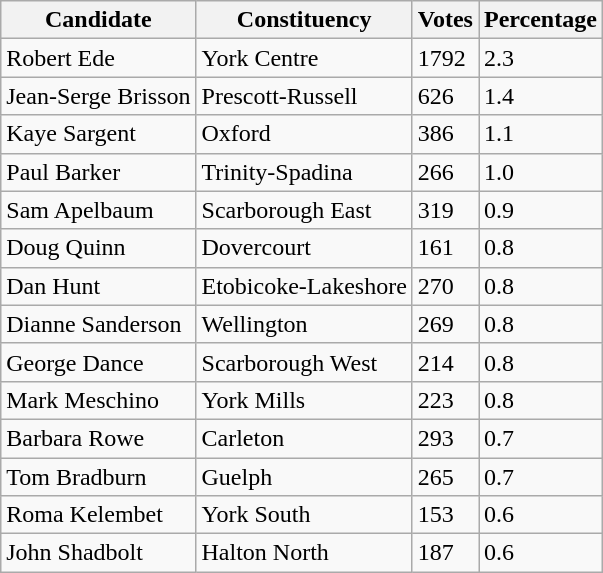<table class="wikitable">
<tr>
<th>Candidate</th>
<th>Constituency</th>
<th>Votes</th>
<th>Percentage</th>
</tr>
<tr>
<td>Robert Ede</td>
<td>York Centre</td>
<td>1792</td>
<td>2.3</td>
</tr>
<tr>
<td>Jean-Serge Brisson</td>
<td>Prescott-Russell</td>
<td>626</td>
<td>1.4</td>
</tr>
<tr>
<td>Kaye Sargent</td>
<td>Oxford</td>
<td>386</td>
<td>1.1</td>
</tr>
<tr>
<td>Paul Barker</td>
<td>Trinity-Spadina</td>
<td>266</td>
<td>1.0</td>
</tr>
<tr>
<td>Sam Apelbaum</td>
<td>Scarborough East</td>
<td>319</td>
<td>0.9</td>
</tr>
<tr>
<td>Doug Quinn</td>
<td>Dovercourt</td>
<td>161</td>
<td>0.8</td>
</tr>
<tr>
<td>Dan Hunt</td>
<td>Etobicoke-Lakeshore</td>
<td>270</td>
<td>0.8</td>
</tr>
<tr>
<td>Dianne Sanderson</td>
<td>Wellington</td>
<td>269</td>
<td>0.8</td>
</tr>
<tr>
<td>George Dance</td>
<td>Scarborough West</td>
<td>214</td>
<td>0.8</td>
</tr>
<tr>
<td>Mark Meschino</td>
<td>York Mills</td>
<td>223</td>
<td>0.8</td>
</tr>
<tr>
<td>Barbara Rowe</td>
<td>Carleton</td>
<td>293</td>
<td>0.7</td>
</tr>
<tr>
<td>Tom Bradburn</td>
<td>Guelph</td>
<td>265</td>
<td>0.7</td>
</tr>
<tr>
<td>Roma Kelembet</td>
<td>York South</td>
<td>153</td>
<td>0.6</td>
</tr>
<tr>
<td>John Shadbolt</td>
<td>Halton North</td>
<td>187</td>
<td>0.6</td>
</tr>
</table>
